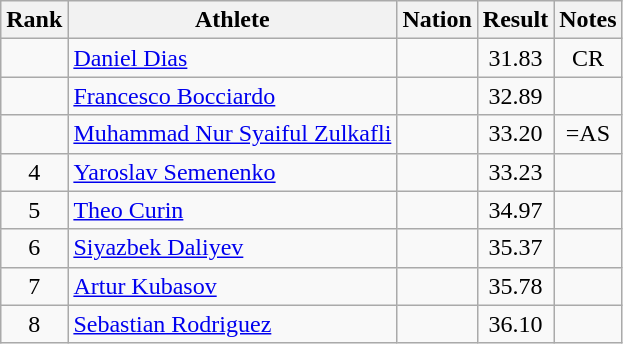<table class="wikitable sortable" style="text-align:center">
<tr>
<th>Rank</th>
<th>Athlete</th>
<th>Nation</th>
<th>Result</th>
<th>Notes</th>
</tr>
<tr>
<td></td>
<td align=left><a href='#'>Daniel Dias</a></td>
<td align=left></td>
<td>31.83</td>
<td>CR</td>
</tr>
<tr>
<td></td>
<td align=left><a href='#'>Francesco Bocciardo</a></td>
<td align=left></td>
<td>32.89</td>
<td></td>
</tr>
<tr>
<td></td>
<td align=left><a href='#'>Muhammad Nur Syaiful Zulkafli</a></td>
<td align=left></td>
<td>33.20</td>
<td>=AS</td>
</tr>
<tr>
<td>4</td>
<td align=left><a href='#'>Yaroslav Semenenko</a></td>
<td align=left></td>
<td>33.23</td>
<td></td>
</tr>
<tr>
<td>5</td>
<td align=left><a href='#'>Theo Curin</a></td>
<td align=left></td>
<td>34.97</td>
<td></td>
</tr>
<tr>
<td>6</td>
<td align=left><a href='#'>Siyazbek Daliyev</a></td>
<td align=left></td>
<td>35.37</td>
<td></td>
</tr>
<tr>
<td>7</td>
<td align=left><a href='#'>Artur Kubasov</a></td>
<td align=left></td>
<td>35.78</td>
<td></td>
</tr>
<tr>
<td>8</td>
<td align=left><a href='#'>Sebastian Rodriguez</a></td>
<td align=left></td>
<td>36.10</td>
<td></td>
</tr>
</table>
